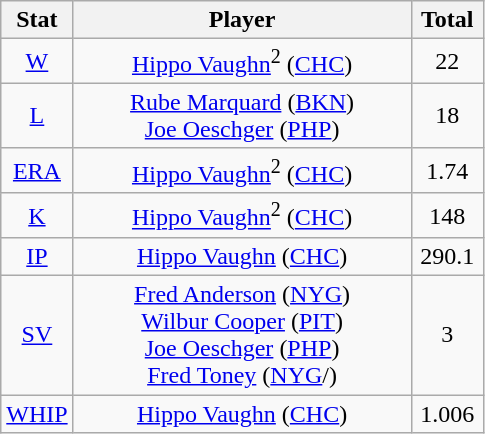<table class="wikitable" style="text-align:center;">
<tr>
<th style="width:15%;">Stat</th>
<th>Player</th>
<th style="width:15%;">Total</th>
</tr>
<tr>
<td><a href='#'>W</a></td>
<td><a href='#'>Hippo Vaughn</a><sup>2</sup> (<a href='#'>CHC</a>)</td>
<td>22</td>
</tr>
<tr>
<td><a href='#'>L</a></td>
<td><a href='#'>Rube Marquard</a> (<a href='#'>BKN</a>)<br><a href='#'>Joe Oeschger</a> (<a href='#'>PHP</a>)</td>
<td>18</td>
</tr>
<tr>
<td><a href='#'>ERA</a></td>
<td><a href='#'>Hippo Vaughn</a><sup>2</sup> (<a href='#'>CHC</a>)</td>
<td>1.74</td>
</tr>
<tr>
<td><a href='#'>K</a></td>
<td><a href='#'>Hippo Vaughn</a><sup>2</sup> (<a href='#'>CHC</a>)</td>
<td>148</td>
</tr>
<tr>
<td><a href='#'>IP</a></td>
<td><a href='#'>Hippo Vaughn</a> (<a href='#'>CHC</a>)</td>
<td>290.1</td>
</tr>
<tr>
<td><a href='#'>SV</a></td>
<td><a href='#'>Fred Anderson</a> (<a href='#'>NYG</a>)<br><a href='#'>Wilbur Cooper</a> (<a href='#'>PIT</a>)<br><a href='#'>Joe Oeschger</a> (<a href='#'>PHP</a>)<br><a href='#'>Fred Toney</a> (<a href='#'>NYG</a>/)</td>
<td>3</td>
</tr>
<tr>
<td><a href='#'>WHIP</a></td>
<td><a href='#'>Hippo Vaughn</a> (<a href='#'>CHC</a>)</td>
<td>1.006</td>
</tr>
</table>
